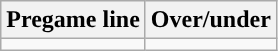<table class="wikitable">
<tr align="center">
<th>Pregame line</th>
<th>Over/under</th>
</tr>
<tr align="center">
<td></td>
<td></td>
</tr>
</table>
